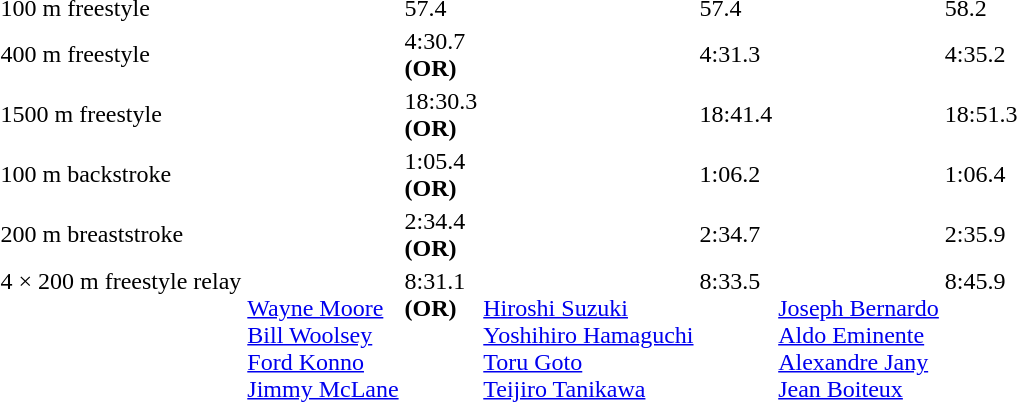<table>
<tr>
<td>100 m freestyle<br></td>
<td></td>
<td>57.4</td>
<td></td>
<td>57.4</td>
<td></td>
<td>58.2</td>
</tr>
<tr>
<td>400 m freestyle<br></td>
<td></td>
<td>4:30.7 <br> <strong>(OR)</strong></td>
<td></td>
<td>4:31.3</td>
<td></td>
<td>4:35.2</td>
</tr>
<tr>
<td>1500 m freestyle<br></td>
<td></td>
<td>18:30.3 <br> <strong>(OR)</strong></td>
<td></td>
<td>18:41.4</td>
<td></td>
<td>18:51.3</td>
</tr>
<tr>
<td>100 m backstroke<br></td>
<td></td>
<td>1:05.4 <br> <strong>(OR)</strong></td>
<td></td>
<td>1:06.2</td>
<td></td>
<td>1:06.4</td>
</tr>
<tr>
<td>200 m breaststroke<br></td>
<td></td>
<td>2:34.4 <br> <strong>(OR)</strong></td>
<td></td>
<td>2:34.7</td>
<td></td>
<td>2:35.9</td>
</tr>
<tr valign="top">
<td>4 × 200 m freestyle relay<br></td>
<td><br><a href='#'>Wayne Moore</a><br><a href='#'>Bill Woolsey</a><br><a href='#'>Ford Konno</a><br><a href='#'>Jimmy McLane</a></td>
<td>8:31.1 <br> <strong>(OR)</strong></td>
<td><br><a href='#'>Hiroshi Suzuki</a><br><a href='#'>Yoshihiro Hamaguchi</a><br><a href='#'>Toru Goto</a><br><a href='#'>Teijiro Tanikawa</a></td>
<td>8:33.5</td>
<td><br><a href='#'>Joseph Bernardo</a><br><a href='#'>Aldo Eminente</a><br><a href='#'>Alexandre Jany</a><br><a href='#'>Jean Boiteux</a></td>
<td>8:45.9</td>
</tr>
</table>
